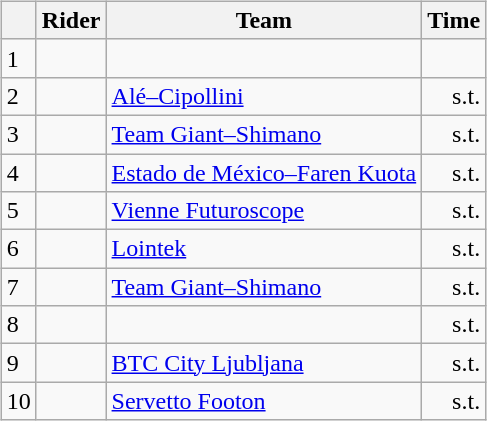<table>
<tr>
<td><br><table class="wikitable">
<tr>
<th></th>
<th>Rider</th>
<th>Team</th>
<th>Time</th>
</tr>
<tr>
<td>1</td>
<td></td>
<td></td>
<td align="right"></td>
</tr>
<tr>
<td>2</td>
<td></td>
<td><a href='#'>Alé–Cipollini</a></td>
<td align="right">s.t.</td>
</tr>
<tr>
<td>3</td>
<td></td>
<td><a href='#'>Team Giant–Shimano</a></td>
<td align="right">s.t.</td>
</tr>
<tr>
<td>4</td>
<td></td>
<td><a href='#'>Estado de México–Faren Kuota</a></td>
<td align="right">s.t.</td>
</tr>
<tr>
<td>5</td>
<td></td>
<td><a href='#'>Vienne Futuroscope</a></td>
<td align="right">s.t.</td>
</tr>
<tr>
<td>6</td>
<td></td>
<td><a href='#'>Lointek</a></td>
<td align="right">s.t.</td>
</tr>
<tr>
<td>7</td>
<td></td>
<td><a href='#'>Team Giant–Shimano</a></td>
<td align="right">s.t.</td>
</tr>
<tr>
<td>8</td>
<td></td>
<td></td>
<td align="right">s.t.</td>
</tr>
<tr>
<td>9</td>
<td></td>
<td><a href='#'>BTC City Ljubljana</a></td>
<td align="right">s.t.</td>
</tr>
<tr>
<td>10</td>
<td></td>
<td><a href='#'>Servetto Footon</a></td>
<td align="right">s.t.</td>
</tr>
</table>
</td>
</tr>
</table>
